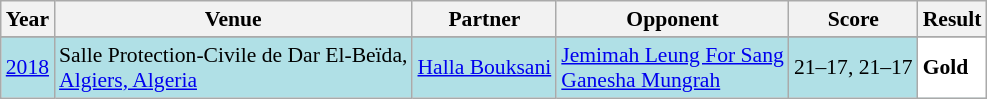<table class="sortable wikitable" style="font-size: 90%;">
<tr>
<th>Year</th>
<th>Venue</th>
<th>Partner</th>
<th>Opponent</th>
<th>Score</th>
<th>Result</th>
</tr>
<tr>
</tr>
<tr style="background:#B0E0E6">
<td align="center"><a href='#'>2018</a></td>
<td align="left">Salle Protection-Civile de Dar El-Beïda,<br><a href='#'>Algiers, Algeria</a></td>
<td align="left"> <a href='#'>Halla Bouksani</a></td>
<td align="left"> <a href='#'>Jemimah Leung For Sang</a> <br>  <a href='#'>Ganesha Mungrah</a></td>
<td align="left">21–17, 21–17</td>
<td style="text-align:left; background:white"> <strong>Gold</strong></td>
</tr>
</table>
